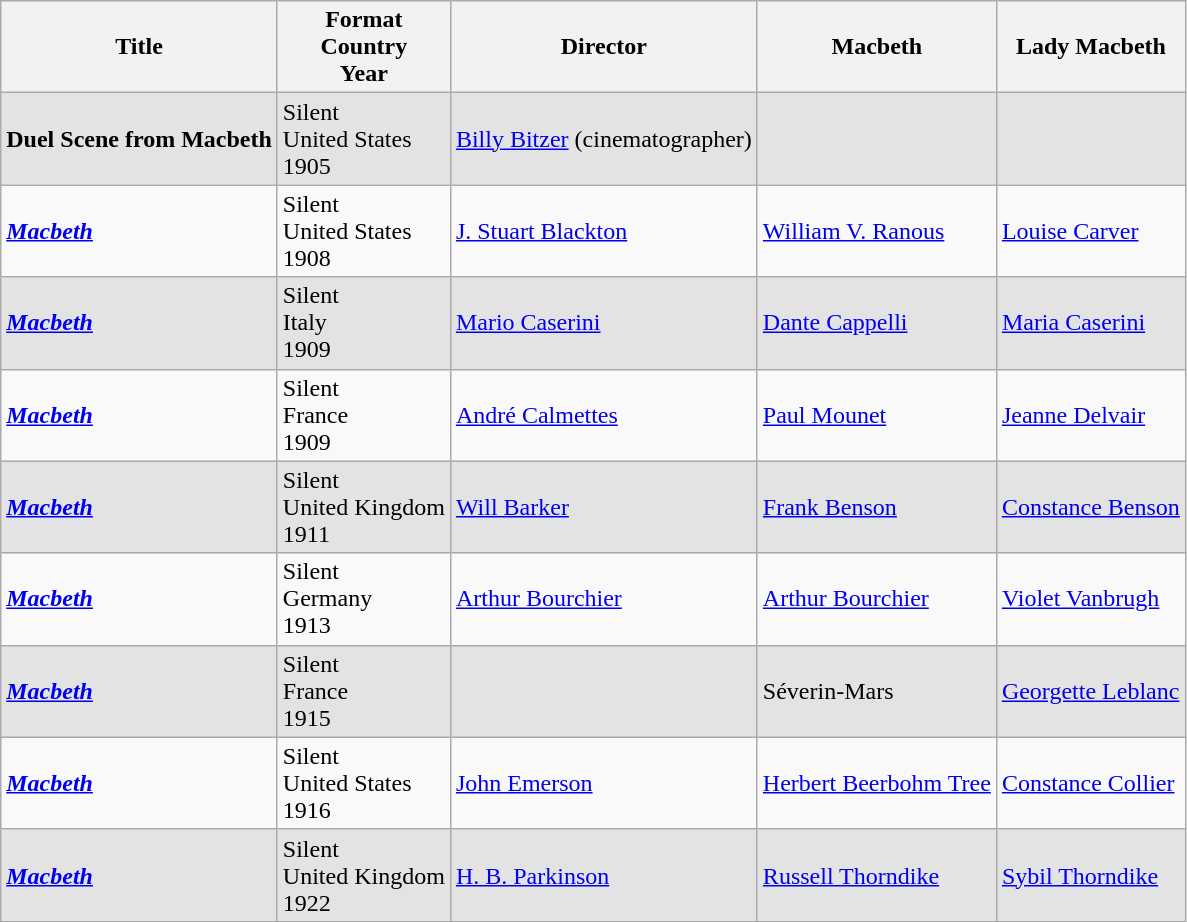<table class="wikitable">
<tr>
<th>Title</th>
<th>Format<br>Country<br>Year</th>
<th>Director</th>
<th>Macbeth</th>
<th>Lady Macbeth</th>
</tr>
<tr bgcolor="#e3e3e3">
<td><strong>Duel Scene from Macbeth</strong></td>
<td>Silent<br>United States<br>1905</td>
<td><a href='#'>Billy Bitzer</a> (cinematographer)</td>
<td></td>
<td></td>
</tr>
<tr>
<td><em><a href='#'><strong>Macbeth</strong></a></em></td>
<td>Silent<br>United States<br>1908</td>
<td><a href='#'>J. Stuart Blackton</a></td>
<td><a href='#'>William V. Ranous</a></td>
<td><a href='#'>Louise Carver</a></td>
</tr>
<tr bgcolor="#e3e3e3">
<td><a href='#'><strong><em>Macbeth</em></strong></a></td>
<td>Silent<br>Italy<br>1909</td>
<td><a href='#'>Mario Caserini</a></td>
<td><a href='#'>Dante Cappelli</a></td>
<td><a href='#'>Maria Caserini</a></td>
</tr>
<tr>
<td><a href='#'><strong><em>Macbeth</em></strong></a></td>
<td>Silent<br>France<br>1909</td>
<td><a href='#'>André Calmettes</a></td>
<td><a href='#'>Paul Mounet</a></td>
<td><a href='#'>Jeanne Delvair</a></td>
</tr>
<tr bgcolor="#e3e3e3">
<td><a href='#'><strong><em>Macbeth</em></strong></a></td>
<td>Silent<br>United Kingdom<br>1911</td>
<td><a href='#'>Will Barker</a></td>
<td><a href='#'>Frank Benson</a></td>
<td><a href='#'>Constance Benson</a></td>
</tr>
<tr>
<td><a href='#'><strong><em>Macbeth</em></strong></a></td>
<td>Silent<br>Germany<br>1913</td>
<td><a href='#'>Arthur Bourchier</a></td>
<td><a href='#'>Arthur Bourchier</a></td>
<td><a href='#'>Violet Vanbrugh</a></td>
</tr>
<tr bgcolor="#e3e3e3">
<td><a href='#'><strong><em>Macbeth</em></strong></a></td>
<td>Silent<br>France<br>1915</td>
<td></td>
<td>Séverin-Mars</td>
<td><a href='#'>Georgette Leblanc</a></td>
</tr>
<tr>
<td><em><a href='#'><strong>Macbeth</strong></a></em></td>
<td>Silent<br>United States<br>1916</td>
<td><a href='#'>John Emerson</a></td>
<td><a href='#'>Herbert Beerbohm Tree</a></td>
<td><a href='#'>Constance Collier</a></td>
</tr>
<tr bgcolor="#e3e3e3">
<td><a href='#'><strong><em>Macbeth</em></strong></a></td>
<td>Silent<br>United Kingdom<br>1922</td>
<td><a href='#'>H. B. Parkinson</a></td>
<td><a href='#'>Russell Thorndike</a></td>
<td><a href='#'>Sybil Thorndike</a></td>
</tr>
</table>
